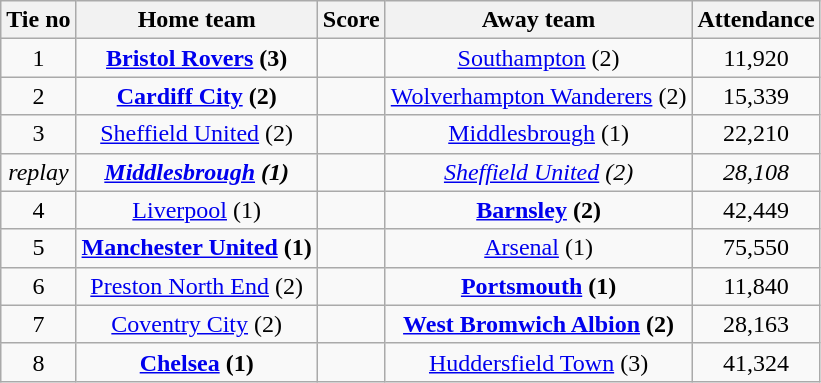<table class="wikitable" style="text-align: center">
<tr>
<th>Tie no</th>
<th>Home team</th>
<th>Score</th>
<th>Away team</th>
<th>Attendance</th>
</tr>
<tr>
<td>1</td>
<td><strong><a href='#'>Bristol Rovers</a> (3)</strong></td>
<td></td>
<td><a href='#'>Southampton</a> (2)</td>
<td>11,920</td>
</tr>
<tr>
<td>2</td>
<td><strong><a href='#'>Cardiff City</a> (2)</strong></td>
<td></td>
<td><a href='#'>Wolverhampton Wanderers</a> (2)</td>
<td>15,339</td>
</tr>
<tr>
<td>3</td>
<td><a href='#'>Sheffield United</a> (2)</td>
<td></td>
<td><a href='#'>Middlesbrough</a> (1)</td>
<td>22,210</td>
</tr>
<tr>
<td><em>replay</em></td>
<td><strong><em><a href='#'>Middlesbrough</a> (1)</em></strong></td>
<td><em></em></td>
<td><em><a href='#'>Sheffield United</a> (2)</em></td>
<td><em>28,108</em></td>
</tr>
<tr>
<td>4</td>
<td><a href='#'>Liverpool</a> (1)</td>
<td></td>
<td><strong><a href='#'>Barnsley</a> (2)</strong></td>
<td>42,449</td>
</tr>
<tr>
<td>5</td>
<td><strong><a href='#'>Manchester United</a> (1)</strong></td>
<td></td>
<td><a href='#'>Arsenal</a> (1)</td>
<td>75,550</td>
</tr>
<tr>
<td>6</td>
<td><a href='#'>Preston North End</a> (2)</td>
<td></td>
<td><strong><a href='#'>Portsmouth</a> (1)</strong></td>
<td>11,840</td>
</tr>
<tr>
<td>7</td>
<td><a href='#'>Coventry City</a> (2)</td>
<td></td>
<td><strong><a href='#'>West Bromwich Albion</a> (2)</strong></td>
<td>28,163</td>
</tr>
<tr>
<td>8</td>
<td><strong><a href='#'>Chelsea</a> (1)</strong></td>
<td></td>
<td><a href='#'>Huddersfield Town</a> (3)</td>
<td>41,324</td>
</tr>
</table>
